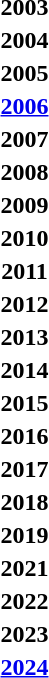<table>
<tr>
<th>2003</th>
<td></td>
<td></td>
<td></td>
</tr>
<tr>
<th>2004</th>
<td></td>
<td></td>
<td></td>
</tr>
<tr>
<th>2005</th>
<td></td>
<td></td>
<td></td>
</tr>
<tr>
<th><a href='#'>2006</a></th>
<td></td>
<td></td>
<td></td>
</tr>
<tr>
<th>2007</th>
<td></td>
<td></td>
<td></td>
</tr>
<tr>
<th>2008</th>
<td></td>
<td></td>
<td></td>
</tr>
<tr>
<th>2009</th>
<td></td>
<td></td>
<td></td>
</tr>
<tr>
<th>2010</th>
<td></td>
<td></td>
<td></td>
</tr>
<tr>
<th>2011</th>
<td></td>
<td></td>
<td></td>
</tr>
<tr>
<th>2012</th>
<td></td>
<td></td>
<td></td>
</tr>
<tr>
<th>2013</th>
<td></td>
<td></td>
<td></td>
</tr>
<tr>
<th>2014</th>
<td></td>
<td></td>
<td></td>
</tr>
<tr>
<th>2015</th>
<td></td>
<td></td>
<td></td>
</tr>
<tr>
<th>2016</th>
<td></td>
<td></td>
<td></td>
</tr>
<tr>
<th>2017</th>
<td></td>
<td></td>
<td></td>
</tr>
<tr>
<th>2018</th>
<td></td>
<td></td>
<td></td>
</tr>
<tr>
<th>2019</th>
<td></td>
<td></td>
<td><br></td>
</tr>
<tr>
<th>2021</th>
<td></td>
<td></td>
<td></td>
</tr>
<tr>
<th>2022</th>
<td></td>
<td></td>
<td></td>
</tr>
<tr>
<th>2023</th>
<td></td>
<td></td>
<td></td>
</tr>
<tr>
<th><a href='#'>2024</a></th>
<td></td>
<td></td>
<td></td>
</tr>
</table>
